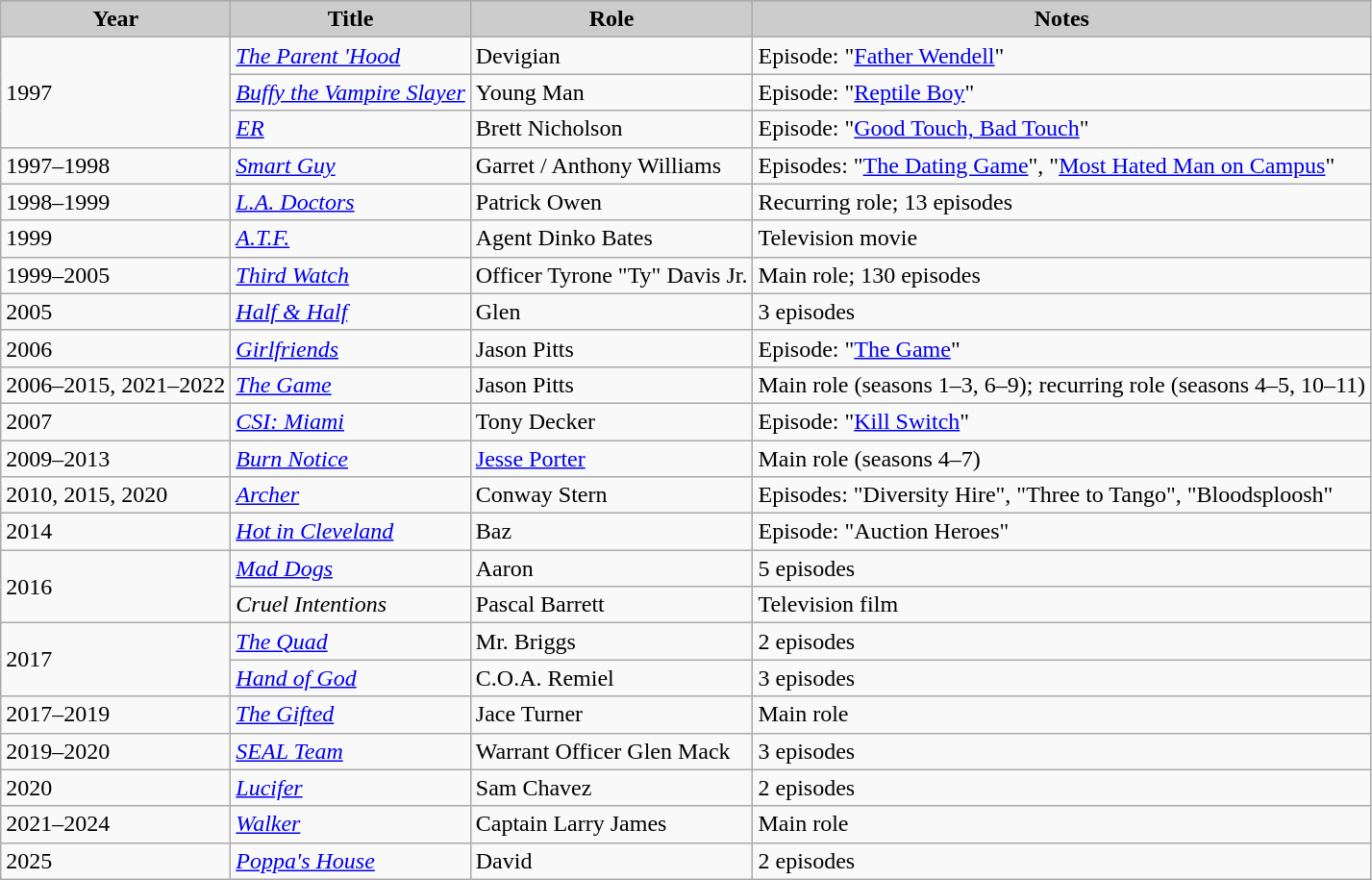<table class="wikitable">
<tr>
</tr>
<tr>
<th style="background: #CCCCCC;">Year</th>
<th style="background: #CCCCCC;">Title</th>
<th style="background: #CCCCCC;">Role</th>
<th style="background: #CCCCCC;">Notes</th>
</tr>
<tr>
<td rowspan=3>1997</td>
<td><em><a href='#'>The Parent 'Hood</a></em></td>
<td>Devigian</td>
<td>Episode: "<a href='#'>Father Wendell</a>"</td>
</tr>
<tr>
<td><em><a href='#'>Buffy the Vampire Slayer</a></em></td>
<td>Young Man</td>
<td>Episode: "<a href='#'>Reptile Boy</a>"</td>
</tr>
<tr>
<td><em><a href='#'>ER</a></em></td>
<td>Brett Nicholson</td>
<td>Episode: "<a href='#'>Good Touch, Bad Touch</a>"</td>
</tr>
<tr>
<td>1997–1998</td>
<td><em><a href='#'>Smart Guy</a></em></td>
<td>Garret / Anthony Williams</td>
<td>Episodes: "<a href='#'>The Dating Game</a>", "<a href='#'>Most Hated Man on Campus</a>"</td>
</tr>
<tr>
<td>1998–1999</td>
<td><em><a href='#'>L.A. Doctors</a></em></td>
<td>Patrick Owen</td>
<td>Recurring role; 13 episodes</td>
</tr>
<tr>
<td>1999</td>
<td><em><a href='#'>A.T.F.</a></em></td>
<td>Agent Dinko Bates</td>
<td>Television movie</td>
</tr>
<tr>
<td>1999–2005</td>
<td><em><a href='#'>Third Watch</a></em></td>
<td>Officer Tyrone "Ty" Davis Jr.</td>
<td>Main role; 130 episodes</td>
</tr>
<tr>
<td>2005</td>
<td><em><a href='#'>Half & Half</a></em></td>
<td>Glen</td>
<td>3 episodes</td>
</tr>
<tr>
<td>2006</td>
<td><em><a href='#'>Girlfriends</a></em></td>
<td>Jason Pitts</td>
<td>Episode: "<a href='#'>The Game</a>"</td>
</tr>
<tr>
<td>2006–2015, 2021–2022</td>
<td><em><a href='#'>The Game</a></em></td>
<td>Jason Pitts</td>
<td>Main role (seasons 1–3, 6–9); recurring role (seasons 4–5, 10–11)</td>
</tr>
<tr>
<td>2007</td>
<td><em><a href='#'>CSI: Miami</a></em></td>
<td>Tony Decker</td>
<td>Episode: "<a href='#'>Kill Switch</a>"</td>
</tr>
<tr>
<td>2009–2013</td>
<td><em><a href='#'>Burn Notice</a></em></td>
<td><a href='#'>Jesse Porter</a></td>
<td>Main role (seasons 4–7)</td>
</tr>
<tr>
<td>2010, 2015, 2020</td>
<td><em><a href='#'>Archer</a></em></td>
<td>Conway Stern</td>
<td>Episodes: "Diversity Hire", "Three to Tango", "Bloodsploosh"</td>
</tr>
<tr>
<td>2014</td>
<td><em><a href='#'>Hot in Cleveland</a></em></td>
<td>Baz</td>
<td>Episode: "Auction Heroes"</td>
</tr>
<tr>
<td rowspan=2>2016</td>
<td><em><a href='#'>Mad Dogs</a></em></td>
<td>Aaron</td>
<td>5 episodes</td>
</tr>
<tr>
<td><em>Cruel Intentions</em></td>
<td>Pascal Barrett</td>
<td>Television film</td>
</tr>
<tr>
<td rowspan=2>2017</td>
<td><em><a href='#'>The Quad</a></em></td>
<td>Mr. Briggs</td>
<td>2 episodes</td>
</tr>
<tr>
<td><em><a href='#'>Hand of God</a></em></td>
<td>C.O.A. Remiel</td>
<td>3 episodes</td>
</tr>
<tr>
<td>2017–2019</td>
<td><em><a href='#'>The Gifted</a></em></td>
<td>Jace Turner</td>
<td>Main role</td>
</tr>
<tr>
<td>2019–2020</td>
<td><em><a href='#'>SEAL Team</a></em></td>
<td>Warrant Officer Glen Mack</td>
<td>3 episodes</td>
</tr>
<tr>
<td>2020</td>
<td><em><a href='#'>Lucifer</a></em></td>
<td>Sam Chavez</td>
<td>2 episodes</td>
</tr>
<tr>
<td>2021–2024</td>
<td><em><a href='#'>Walker</a></em></td>
<td>Captain Larry James</td>
<td>Main role</td>
</tr>
<tr>
<td>2025</td>
<td><em><a href='#'>Poppa's House</a></em></td>
<td>David</td>
<td>2 episodes</td>
</tr>
</table>
